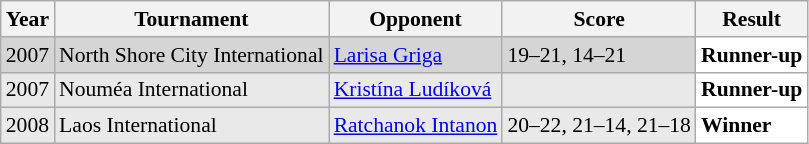<table class="sortable wikitable" style="font-size: 90%;">
<tr>
<th>Year</th>
<th>Tournament</th>
<th>Opponent</th>
<th>Score</th>
<th>Result</th>
</tr>
<tr style="background:#D5D5D5">
<td align="center">2007</td>
<td align="left">North Shore City International</td>
<td align="left"> <a href='#'>Larisa Griga</a></td>
<td align="left">19–21, 14–21</td>
<td style="text-align:left; background:white"> <strong>Runner-up</strong></td>
</tr>
<tr style="background:#E9E9E9">
<td align="center">2007</td>
<td align="left">Nouméa International</td>
<td align="left"> <a href='#'>Kristína Ludíková</a></td>
<td align="left"></td>
<td style="text-align:left; background:white"> <strong>Runner-up</strong></td>
</tr>
<tr style="background:#E9E9E9">
<td align="center">2008</td>
<td align="left">Laos International</td>
<td align="left"> <a href='#'>Ratchanok Intanon</a></td>
<td align="left">20–22, 21–14, 21–18</td>
<td style="text-align:left; background:white"> <strong>Winner</strong></td>
</tr>
</table>
